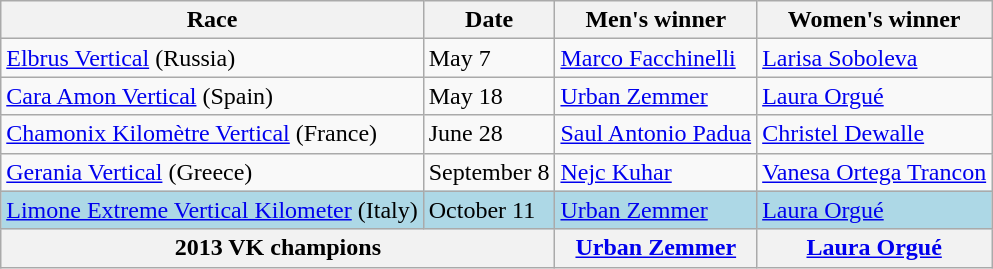<table class="wikitable" width= style="font-size:90%; text-align:center;">
<tr>
<th>Race</th>
<th>Date</th>
<th>Men's winner</th>
<th>Women's winner</th>
</tr>
<tr>
<td><a href='#'>Elbrus Vertical</a> (Russia)</td>
<td>May 7</td>
<td><a href='#'>Marco Facchinelli</a></td>
<td><a href='#'>Larisa Soboleva</a></td>
</tr>
<tr>
<td><a href='#'>Cara Amon Vertical</a> (Spain)</td>
<td>May 18</td>
<td><a href='#'>Urban Zemmer</a></td>
<td><a href='#'>Laura Orgué</a></td>
</tr>
<tr>
<td><a href='#'>Chamonix Kilomètre Vertical</a> (France)</td>
<td>June 28</td>
<td><a href='#'>Saul Antonio Padua</a></td>
<td><a href='#'>Christel Dewalle</a></td>
</tr>
<tr>
<td><a href='#'>Gerania Vertical</a> (Greece)</td>
<td>September 8</td>
<td><a href='#'>Nejc Kuhar</a></td>
<td><a href='#'>Vanesa Ortega Trancon</a></td>
</tr>
<tr bgcolor=lightblue>
<td><a href='#'>Limone Extreme Vertical Kilometer</a> (Italy)</td>
<td>October 11</td>
<td><a href='#'>Urban Zemmer</a></td>
<td><a href='#'>Laura Orgué</a></td>
</tr>
<tr>
<th colspan=2 align="center">2013 VK champions</th>
<th align="center"><a href='#'>Urban Zemmer</a></th>
<th align="center"><a href='#'>Laura Orgué</a></th>
</tr>
</table>
